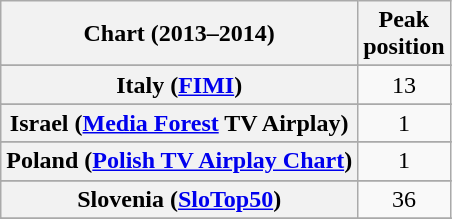<table class="wikitable sortable plainrowheaders" style="text-align:center;">
<tr>
<th>Chart (2013–2014)</th>
<th>Peak<br>position</th>
</tr>
<tr>
</tr>
<tr>
</tr>
<tr>
</tr>
<tr>
</tr>
<tr>
</tr>
<tr>
</tr>
<tr>
</tr>
<tr>
</tr>
<tr>
</tr>
<tr>
</tr>
<tr>
</tr>
<tr>
</tr>
<tr>
<th scope="row">Italy (<a href='#'>FIMI</a>)</th>
<td>13</td>
</tr>
<tr>
</tr>
<tr>
<th scope="row">Israel (<a href='#'>Media Forest</a> TV Airplay)</th>
<td style="text-align:center;">1</td>
</tr>
<tr>
</tr>
<tr>
</tr>
<tr>
</tr>
<tr>
</tr>
<tr>
<th scope="row">Poland (<a href='#'>Polish TV Airplay Chart</a>)</th>
<td>1</td>
</tr>
<tr>
</tr>
<tr>
</tr>
<tr>
</tr>
<tr>
<th scope="row">Slovenia (<a href='#'>SloTop50</a>)</th>
<td align=center>36</td>
</tr>
<tr>
</tr>
<tr>
</tr>
<tr>
</tr>
<tr>
</tr>
<tr>
</tr>
<tr>
</tr>
<tr>
</tr>
<tr>
</tr>
<tr>
</tr>
<tr>
</tr>
<tr>
</tr>
<tr>
</tr>
</table>
